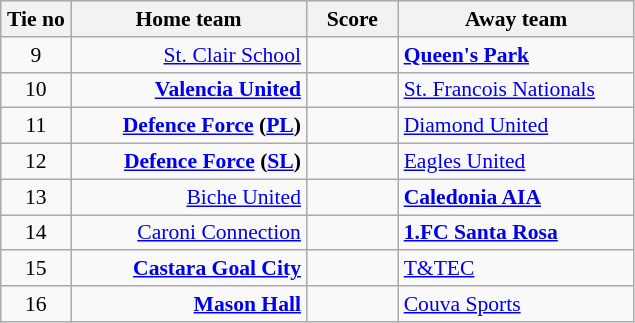<table class="wikitable" style="font-size:90%;">
<tr>
<th width="40">Tie no</th>
<th width="150">Home team</th>
<th width="55">  Score  </th>
<th width="150">Away team</th>
</tr>
<tr>
<td align=center>9</td>
<td align="right"><a href='#'>St. Clair School</a></td>
<td align=center></td>
<td><strong><a href='#'>Queen's Park</a></strong></td>
</tr>
<tr>
<td align=center>10</td>
<td align="right"><strong><a href='#'>Valencia United</a></strong></td>
<td align=center></td>
<td><a href='#'>St. Francois Nationals</a></td>
</tr>
<tr>
<td align=center>11</td>
<td align="right"><strong><a href='#'>Defence Force</a> (<a href='#'>PL</a>)</strong></td>
<td align=center></td>
<td><a href='#'>Diamond United</a></td>
</tr>
<tr>
<td align=center>12</td>
<td align="right"><strong><a href='#'>Defence Force</a> (<a href='#'>SL</a>)</strong></td>
<td align=center></td>
<td><a href='#'>Eagles United</a></td>
</tr>
<tr>
<td align=center>13</td>
<td align="right"><a href='#'>Biche United</a></td>
<td align=center></td>
<td><strong><a href='#'>Caledonia AIA</a></strong></td>
</tr>
<tr>
<td align=center>14</td>
<td align="right"><a href='#'>Caroni Connection</a></td>
<td align=center></td>
<td><strong><a href='#'>1.FC Santa Rosa</a></strong></td>
</tr>
<tr>
<td align=center>15</td>
<td align="right"><strong><a href='#'>Castara Goal City</a></strong></td>
<td align=center></td>
<td><a href='#'>T&TEC</a></td>
</tr>
<tr>
<td align=center>16</td>
<td align="right"><strong><a href='#'>Mason Hall</a></strong></td>
<td align=center></td>
<td><a href='#'>Couva Sports</a></td>
</tr>
</table>
